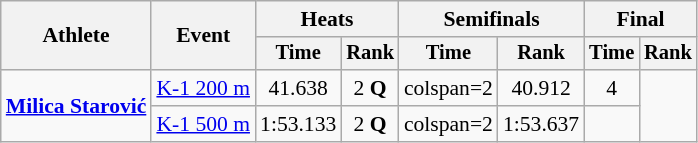<table class=wikitable style="font-size:90%;">
<tr>
<th rowspan=2>Athlete</th>
<th rowspan=2>Event</th>
<th colspan=2>Heats</th>
<th colspan=2>Semifinals</th>
<th colspan=2>Final</th>
</tr>
<tr style="font-size:95%">
<th>Time</th>
<th>Rank</th>
<th>Time</th>
<th>Rank</th>
<th>Time</th>
<th>Rank</th>
</tr>
<tr align=center>
<td align=left rowspan=2><strong><a href='#'>Milica Starović</a></strong></td>
<td align=left><a href='#'>K-1 200 m</a></td>
<td>41.638</td>
<td>2 <strong>Q</strong></td>
<td>colspan=2 </td>
<td>40.912</td>
<td>4</td>
</tr>
<tr align=center>
<td align=left><a href='#'>K-1 500 m</a></td>
<td>1:53.133</td>
<td>2 <strong>Q</strong></td>
<td>colspan=2 </td>
<td>1:53.637</td>
<td></td>
</tr>
</table>
